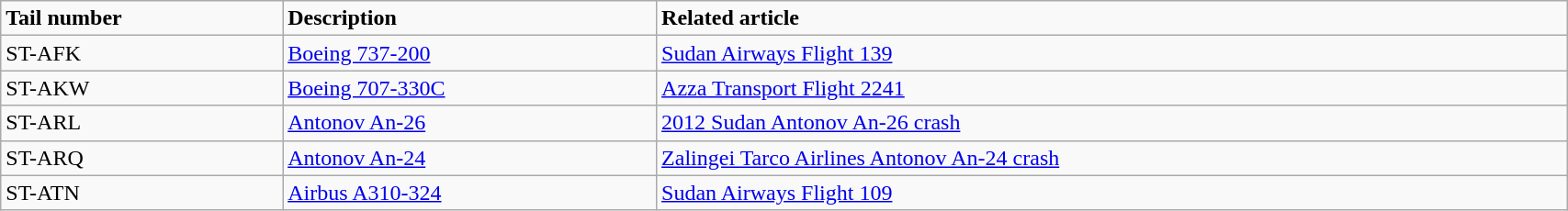<table class="wikitable" width="90%">
<tr>
<td><strong>Tail number</strong></td>
<td><strong>Description</strong></td>
<td><strong>Related article</strong></td>
</tr>
<tr>
<td>ST-AFK</td>
<td><a href='#'>Boeing 737-200</a></td>
<td><a href='#'>Sudan Airways Flight 139</a></td>
</tr>
<tr>
<td>ST-AKW</td>
<td><a href='#'>Boeing 707-330C</a></td>
<td><a href='#'>Azza Transport Flight 2241</a></td>
</tr>
<tr>
<td>ST-ARL</td>
<td><a href='#'>Antonov An-26</a></td>
<td><a href='#'>2012 Sudan Antonov An-26 crash</a></td>
</tr>
<tr>
<td>ST-ARQ</td>
<td><a href='#'>Antonov An-24</a></td>
<td><a href='#'>Zalingei Tarco Airlines Antonov An-24 crash</a></td>
</tr>
<tr>
<td>ST-ATN</td>
<td><a href='#'>Airbus A310-324</a></td>
<td><a href='#'>Sudan Airways Flight 109</a></td>
</tr>
</table>
